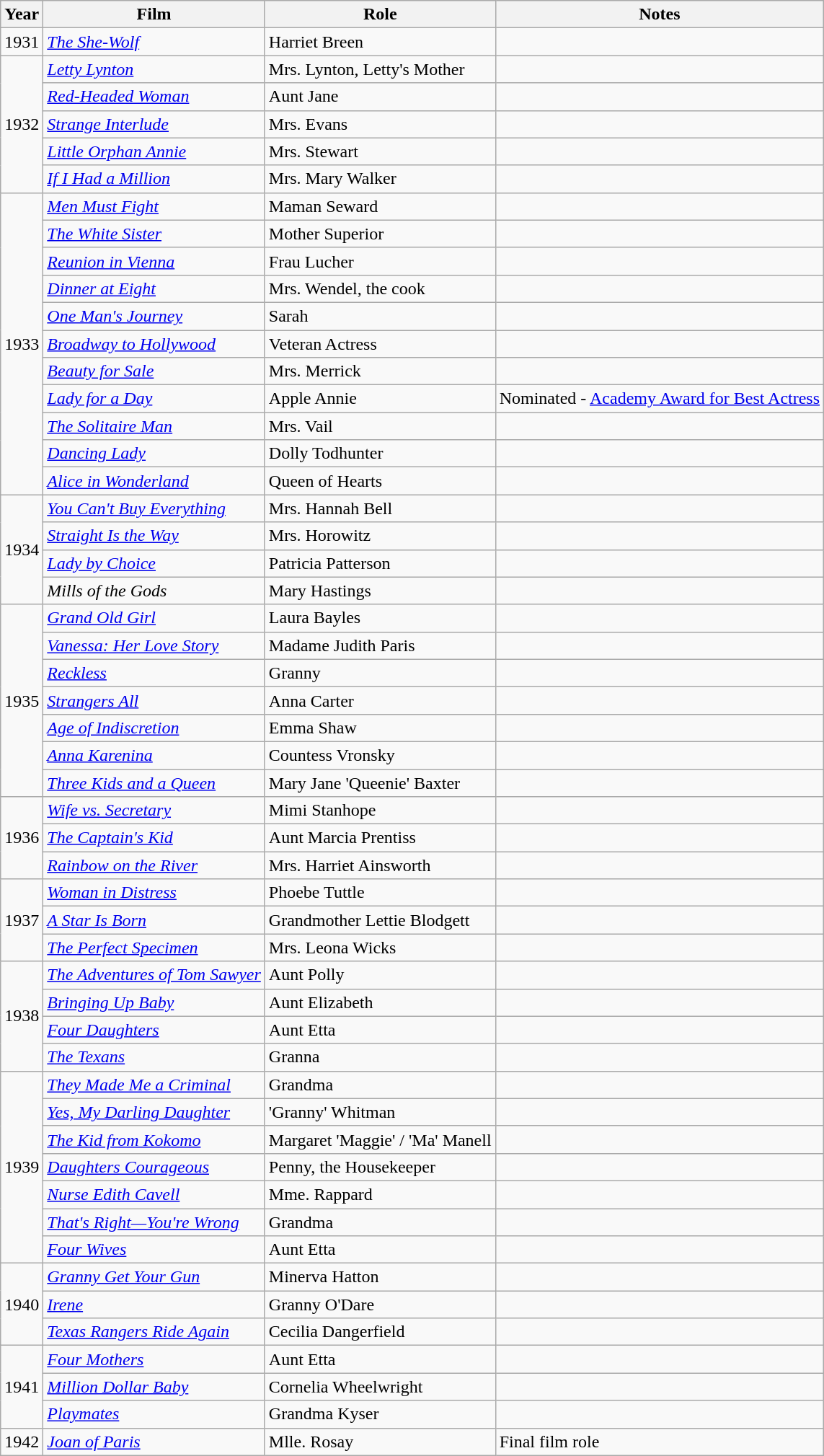<table class="wikitable">
<tr>
<th>Year</th>
<th>Film</th>
<th>Role</th>
<th>Notes</th>
</tr>
<tr>
<td>1931</td>
<td><em><a href='#'>The She-Wolf</a></em></td>
<td>Harriet Breen</td>
<td></td>
</tr>
<tr>
<td rowspan=5>1932</td>
<td><em><a href='#'>Letty Lynton</a></em></td>
<td>Mrs. Lynton, Letty's Mother</td>
<td></td>
</tr>
<tr>
<td><em><a href='#'>Red-Headed Woman</a></em></td>
<td>Aunt Jane</td>
<td></td>
</tr>
<tr>
<td><em><a href='#'>Strange Interlude</a></em></td>
<td>Mrs. Evans</td>
<td></td>
</tr>
<tr>
<td><em><a href='#'>Little Orphan Annie</a></em></td>
<td>Mrs. Stewart</td>
<td></td>
</tr>
<tr>
<td><em><a href='#'>If I Had a Million</a></em></td>
<td>Mrs. Mary Walker</td>
<td></td>
</tr>
<tr>
<td rowspan=11>1933</td>
<td><em><a href='#'>Men Must Fight</a></em></td>
<td>Maman Seward</td>
<td></td>
</tr>
<tr>
<td><em><a href='#'>The White Sister</a></em></td>
<td>Mother Superior</td>
<td></td>
</tr>
<tr>
<td><em><a href='#'>Reunion in Vienna</a></em></td>
<td>Frau Lucher</td>
<td></td>
</tr>
<tr>
<td><em><a href='#'>Dinner at Eight</a></em></td>
<td>Mrs. Wendel, the cook</td>
<td></td>
</tr>
<tr>
<td><em><a href='#'>One Man's Journey</a></em></td>
<td>Sarah</td>
<td></td>
</tr>
<tr>
<td><em><a href='#'>Broadway to Hollywood</a></em></td>
<td>Veteran Actress</td>
<td></td>
</tr>
<tr>
<td><em><a href='#'>Beauty for Sale</a></em></td>
<td>Mrs. Merrick</td>
<td></td>
</tr>
<tr>
<td><em><a href='#'>Lady for a Day</a></em></td>
<td>Apple Annie</td>
<td>Nominated - <a href='#'>Academy Award for Best Actress</a></td>
</tr>
<tr>
<td><em><a href='#'>The Solitaire Man</a></em></td>
<td>Mrs. Vail</td>
<td></td>
</tr>
<tr>
<td><em><a href='#'>Dancing Lady</a></em></td>
<td>Dolly Todhunter</td>
<td></td>
</tr>
<tr>
<td><em><a href='#'>Alice in Wonderland</a></em></td>
<td>Queen of Hearts</td>
<td></td>
</tr>
<tr>
<td rowspan=4>1934</td>
<td><em><a href='#'>You Can't Buy Everything</a></em></td>
<td>Mrs. Hannah Bell</td>
<td></td>
</tr>
<tr>
<td><em><a href='#'>Straight Is the Way</a></em></td>
<td>Mrs. Horowitz</td>
<td></td>
</tr>
<tr>
<td><em><a href='#'>Lady by Choice</a></em></td>
<td>Patricia Patterson</td>
<td></td>
</tr>
<tr>
<td><em>Mills of the Gods</em></td>
<td>Mary Hastings</td>
<td></td>
</tr>
<tr>
<td rowspan=7>1935</td>
<td><em><a href='#'>Grand Old Girl</a></em></td>
<td>Laura Bayles</td>
<td></td>
</tr>
<tr>
<td><em><a href='#'>Vanessa: Her Love Story</a></em></td>
<td>Madame Judith Paris</td>
<td></td>
</tr>
<tr>
<td><em><a href='#'>Reckless</a></em></td>
<td>Granny</td>
<td></td>
</tr>
<tr>
<td><em><a href='#'>Strangers All</a></em></td>
<td>Anna Carter</td>
<td></td>
</tr>
<tr>
<td><em><a href='#'>Age of Indiscretion</a></em></td>
<td>Emma Shaw</td>
<td></td>
</tr>
<tr>
<td><em><a href='#'>Anna Karenina</a></em></td>
<td>Countess Vronsky</td>
<td></td>
</tr>
<tr>
<td><em><a href='#'>Three Kids and a Queen</a></em></td>
<td>Mary Jane 'Queenie' Baxter</td>
<td></td>
</tr>
<tr>
<td rowspan=3>1936</td>
<td><em><a href='#'>Wife vs. Secretary</a></em></td>
<td>Mimi Stanhope</td>
<td></td>
</tr>
<tr>
<td><em><a href='#'>The Captain's Kid</a></em></td>
<td>Aunt Marcia Prentiss</td>
<td></td>
</tr>
<tr>
<td><em><a href='#'>Rainbow on the River</a></em></td>
<td>Mrs. Harriet Ainsworth</td>
<td></td>
</tr>
<tr>
<td rowspan=3>1937</td>
<td><em><a href='#'>Woman in Distress</a></em></td>
<td>Phoebe Tuttle</td>
<td></td>
</tr>
<tr>
<td><em><a href='#'>A Star Is Born</a></em></td>
<td>Grandmother Lettie Blodgett</td>
<td></td>
</tr>
<tr>
<td><em><a href='#'>The Perfect Specimen</a></em></td>
<td>Mrs. Leona Wicks</td>
<td></td>
</tr>
<tr>
<td rowspan=4>1938</td>
<td><em><a href='#'>The Adventures of Tom Sawyer</a></em></td>
<td>Aunt Polly</td>
<td></td>
</tr>
<tr>
<td><em><a href='#'>Bringing Up Baby</a></em></td>
<td>Aunt Elizabeth</td>
<td></td>
</tr>
<tr>
<td><em><a href='#'>Four Daughters</a></em></td>
<td>Aunt Etta</td>
<td></td>
</tr>
<tr>
<td><em><a href='#'>The Texans</a></em></td>
<td>Granna</td>
<td></td>
</tr>
<tr>
<td rowspan=7>1939</td>
<td><em><a href='#'>They Made Me a Criminal</a></em></td>
<td>Grandma</td>
<td></td>
</tr>
<tr>
<td><em><a href='#'>Yes, My Darling Daughter</a></em></td>
<td>'Granny' Whitman</td>
<td></td>
</tr>
<tr>
<td><em><a href='#'>The Kid from Kokomo</a></em></td>
<td>Margaret 'Maggie' / 'Ma' Manell</td>
<td></td>
</tr>
<tr>
<td><em><a href='#'>Daughters Courageous</a></em></td>
<td>Penny, the Housekeeper</td>
<td></td>
</tr>
<tr>
<td><em><a href='#'>Nurse Edith Cavell</a></em></td>
<td>Mme. Rappard</td>
<td></td>
</tr>
<tr>
<td><em><a href='#'>That's Right—You're Wrong</a></em></td>
<td>Grandma</td>
<td></td>
</tr>
<tr>
<td><em><a href='#'>Four Wives</a></em></td>
<td>Aunt Etta</td>
<td></td>
</tr>
<tr>
<td rowspan=3>1940</td>
<td><em><a href='#'>Granny Get Your Gun</a></em></td>
<td>Minerva Hatton</td>
<td></td>
</tr>
<tr>
<td><em><a href='#'>Irene</a></em></td>
<td>Granny O'Dare</td>
<td></td>
</tr>
<tr>
<td><em><a href='#'>Texas Rangers Ride Again</a></em></td>
<td>Cecilia Dangerfield</td>
<td></td>
</tr>
<tr>
<td rowspan=3>1941</td>
<td><em><a href='#'>Four Mothers</a></em></td>
<td>Aunt Etta</td>
<td></td>
</tr>
<tr>
<td><em><a href='#'>Million Dollar Baby</a></em></td>
<td>Cornelia Wheelwright</td>
<td></td>
</tr>
<tr>
<td><em><a href='#'>Playmates</a></em></td>
<td>Grandma Kyser</td>
<td></td>
</tr>
<tr>
<td>1942</td>
<td><em><a href='#'>Joan of Paris</a></em></td>
<td>Mlle. Rosay</td>
<td>Final film role</td>
</tr>
</table>
